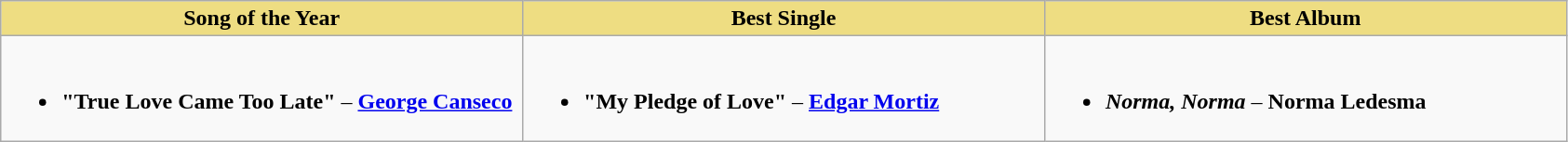<table class="wikitable">
<tr>
<th style="background:#EEDD82;width:33%">Song of the Year</th>
<th style="background:#EEDD82;width:33%">Best Single</th>
<th style="background:#EEDD82;width:33%">Best Album</th>
</tr>
<tr>
<td valign="top"><br><ul><li><strong>"True Love Came Too Late"</strong> – <strong><a href='#'>George Canseco</a></strong></li></ul></td>
<td valign="top"><br><ul><li><strong>"My Pledge of Love"</strong> – <strong><a href='#'>Edgar Mortiz</a></strong></li></ul></td>
<td valign="top"><br><ul><li><strong><em>Norma, Norma</em></strong> – <strong>Norma Ledesma</strong></li></ul></td>
</tr>
</table>
